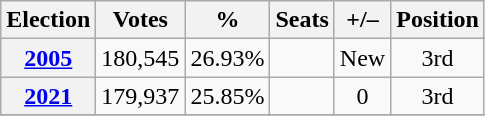<table class="wikitable" style="text-align:center">
<tr>
<th><strong>Election</strong></th>
<th><strong>Votes</strong></th>
<th><strong>%</strong></th>
<th>S<strong>eats</strong></th>
<th>+/–</th>
<th><strong>Position</strong></th>
</tr>
<tr>
<th><a href='#'>2005</a></th>
<td>180,545</td>
<td>26.93%</td>
<td></td>
<td>New</td>
<td> 3rd</td>
</tr>
<tr>
<th><a href='#'>2021</a></th>
<td>179,937</td>
<td>25.85%</td>
<td></td>
<td> 0</td>
<td> 3rd</td>
</tr>
<tr>
</tr>
</table>
